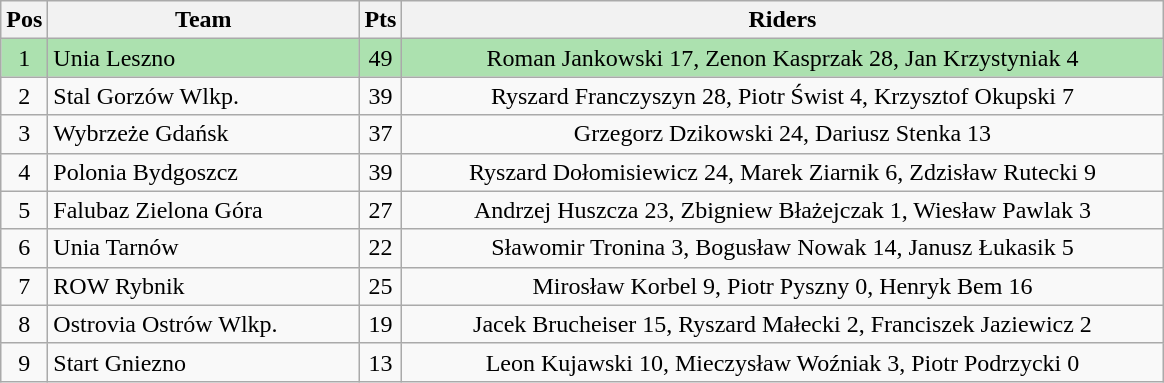<table class="wikitable" style="font-size: 100%">
<tr>
<th width=20>Pos</th>
<th width=200>Team</th>
<th width=20>Pts</th>
<th width=500>Riders</th>
</tr>
<tr align=center style="background:#ACE1AF;">
<td>1</td>
<td align="left">Unia Leszno</td>
<td>49</td>
<td>Roman Jankowski 17, Zenon Kasprzak 28, Jan Krzystyniak 4</td>
</tr>
<tr align=center>
<td>2</td>
<td align="left">Stal Gorzów Wlkp.</td>
<td>39</td>
<td>Ryszard Franczyszyn 28, Piotr Świst 4, Krzysztof Okupski 7</td>
</tr>
<tr align=center>
<td>3</td>
<td align="left">Wybrzeże Gdańsk</td>
<td>37</td>
<td>Grzegorz Dzikowski 24, Dariusz Stenka 13</td>
</tr>
<tr align=center>
<td>4</td>
<td align="left">Polonia Bydgoszcz</td>
<td>39</td>
<td>Ryszard Dołomisiewicz 24, Marek Ziarnik 6, Zdzisław Rutecki 9</td>
</tr>
<tr align=center>
<td>5</td>
<td align="left">Falubaz Zielona Góra</td>
<td>27</td>
<td>Andrzej Huszcza 23, Zbigniew Błażejczak 1, Wiesław Pawlak 3</td>
</tr>
<tr align=center>
<td>6</td>
<td align="left">Unia Tarnów</td>
<td>22</td>
<td>Sławomir Tronina 3, Bogusław Nowak 14, Janusz Łukasik 5</td>
</tr>
<tr align=center>
<td>7</td>
<td align="left">ROW Rybnik</td>
<td>25</td>
<td>Mirosław Korbel 9, Piotr Pyszny 0, Henryk Bem 16</td>
</tr>
<tr align=center>
<td>8</td>
<td align="left">Ostrovia Ostrów Wlkp.</td>
<td>19</td>
<td>Jacek Brucheiser 15, Ryszard Małecki 2, Franciszek Jaziewicz 2</td>
</tr>
<tr align=center>
<td>9</td>
<td align="left">Start Gniezno</td>
<td>13</td>
<td>Leon Kujawski 10, Mieczysław Woźniak 3, Piotr Podrzycki 0</td>
</tr>
</table>
